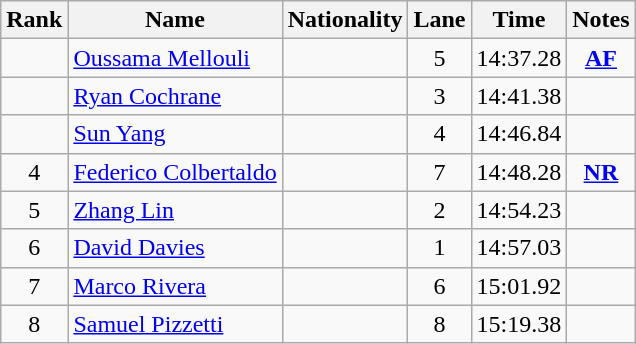<table class="wikitable sortable" style="text-align:center">
<tr>
<th>Rank</th>
<th>Name</th>
<th>Nationality</th>
<th>Lane</th>
<th>Time</th>
<th>Notes</th>
</tr>
<tr>
<td></td>
<td align="left"><a href='#'>Oussama Mellouli</a></td>
<td align="left"></td>
<td>5</td>
<td>14:37.28</td>
<td><strong><a href='#'>AF</a></strong></td>
</tr>
<tr>
<td></td>
<td align="left"><a href='#'>Ryan Cochrane</a></td>
<td align="left"></td>
<td>3</td>
<td>14:41.38</td>
<td></td>
</tr>
<tr>
<td></td>
<td align="left"><a href='#'>Sun Yang</a></td>
<td align="left"></td>
<td>4</td>
<td>14:46.84</td>
<td></td>
</tr>
<tr>
<td>4</td>
<td align="left"><a href='#'>Federico Colbertaldo</a></td>
<td align="left"></td>
<td>7</td>
<td>14:48.28</td>
<td><strong><a href='#'>NR</a></strong></td>
</tr>
<tr>
<td>5</td>
<td align="left"><a href='#'>Zhang Lin</a></td>
<td align="left"></td>
<td>2</td>
<td>14:54.23</td>
<td></td>
</tr>
<tr>
<td>6</td>
<td align="left"><a href='#'>David Davies</a></td>
<td align="left"></td>
<td>1</td>
<td>14:57.03</td>
<td></td>
</tr>
<tr>
<td>7</td>
<td align="left"><a href='#'>Marco Rivera</a></td>
<td align="left"></td>
<td>6</td>
<td>15:01.92</td>
<td></td>
</tr>
<tr>
<td>8</td>
<td align="left"><a href='#'>Samuel Pizzetti</a></td>
<td align="left"></td>
<td>8</td>
<td>15:19.38</td>
<td></td>
</tr>
</table>
